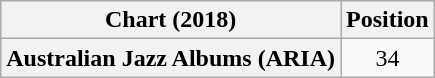<table class="wikitable sortable plainrowheaders" style="text-align:center">
<tr>
<th>Chart (2018)</th>
<th>Position</th>
</tr>
<tr>
<th scope="row">Australian Jazz Albums (ARIA)</th>
<td>34</td>
</tr>
</table>
